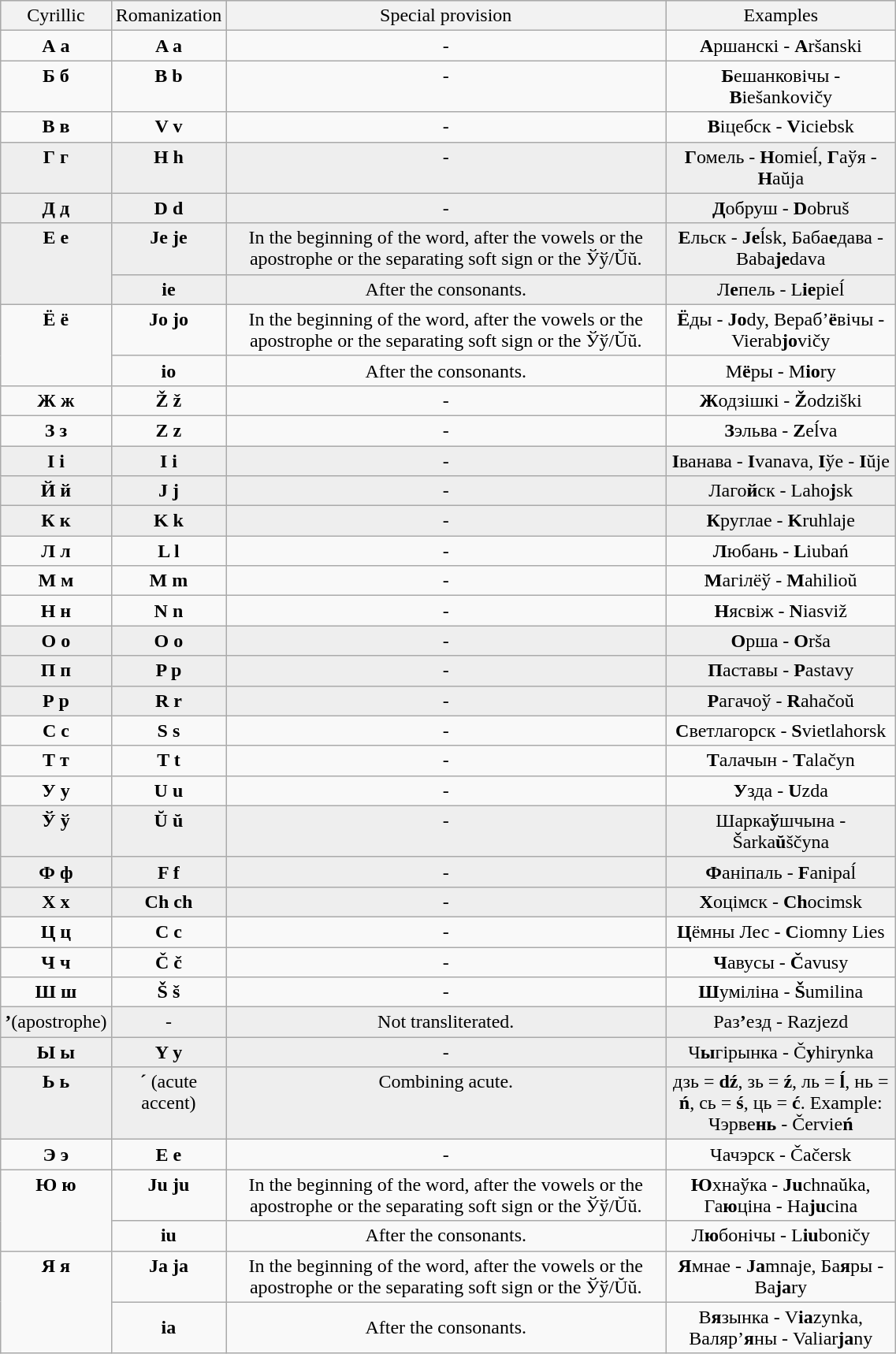<table class="wikitable" width=60% style="text-align:center;border:1px solid #ccc;" summary="Table describing Instruction on transliteration (2007) with examples">
<tr valign="top" style="background:#ccc;">
<th style="font-weight:normal" scope="col" width="12%">Cyrillic</th>
<th style="font-weight:normal" scope="col" width="12%">Romanization</th>
<th style="font-weight:normal" scope="col" width="50%">Special provision</th>
<th style="font-weight:normal" scope="col" width="26%">Examples</th>
</tr>
<tr valign="top">
<td><strong>А а</strong></td>
<td><strong>A а</strong></td>
<td>-</td>
<td><strong>А</strong>ршанскi - <strong>A</strong>ršanski</td>
</tr>
<tr valign="top">
<td><strong>Б б</strong></td>
<td><strong>B b</strong></td>
<td>-</td>
<td><strong>Б</strong>ешанковiчы - <strong>B</strong>iešankovičy</td>
</tr>
<tr valign="top">
<td><strong>В в</strong></td>
<td><strong>V v</strong></td>
<td>-</td>
<td><strong>В</strong>iцебск - <strong>V</strong>iciebsk</td>
</tr>
<tr valign="top" style="background:#eee;">
<td><strong>Г г</strong></td>
<td><strong>H h</strong></td>
<td>-</td>
<td><strong>Г</strong>омель - <strong>H</strong>omieĺ, <strong>Г</strong>аўя - <strong>Н</strong>аŭjа</td>
</tr>
<tr valign="top" style="background:#eee;">
<td><strong>Д д</strong></td>
<td><strong>D d</strong></td>
<td>-</td>
<td><strong>Д</strong>обруш - <strong>D</strong>obruš</td>
</tr>
<tr valign="top" style="background:#eee;">
<td rowspan="2"><strong>Е е</strong></td>
<td><strong>Je je</strong></td>
<td>In the beginning of the word, after the vowels or the apostrophe or the separating soft sign or the Ўў/Ŭŭ.</td>
<td><strong>Е</strong>льск - <strong>Jе</strong>ĺsk, Баба<strong>е</strong>дава - Baba<strong>je</strong>dava</td>
</tr>
<tr valign="top" style="background:#eee;">
<td><strong>iе</strong></td>
<td>After the consonants.</td>
<td>Л<strong>е</strong>пель - L<strong>ie</strong>pieĺ</td>
</tr>
<tr valign="top">
<td rowspan="2"><strong>Ё ё</strong></td>
<td><strong>Jo jo</strong></td>
<td>In the beginning of the word, after the vowels or the apostrophe or the separating soft sign or the Ўў/Ŭŭ.</td>
<td><strong>Ё</strong>ды - <strong>Jo</strong>dy, Вераб’<strong>ё</strong>вiчы - Vierab<strong>jo</strong>vičy</td>
</tr>
<tr valign="top">
<td><strong>io</strong></td>
<td>After the consonants.</td>
<td>М<strong>ё</strong>ры - M<strong>io</strong>ry</td>
</tr>
<tr valign="top">
<td><strong>Ж ж</strong></td>
<td><strong>Ž ž</strong></td>
<td>-</td>
<td><strong>Ж</strong>одзiшкi - <strong>Ž</strong>odziški</td>
</tr>
<tr valign="top">
<td><strong>З з</strong></td>
<td><strong>Z z</strong></td>
<td>-</td>
<td><strong>З</strong>эльва - <strong>Z</strong>eĺva</td>
</tr>
<tr valign="top" style="background:#eee;">
<td><strong>І і</strong></td>
<td><strong>I i</strong></td>
<td>-</td>
<td><strong>I</strong>ванава - <strong>I</strong>vanava, <strong>I</strong>ўе - <strong>I</strong>ŭje</td>
</tr>
<tr valign="top" style="background:#eee;">
<td><strong>Й й</strong></td>
<td><strong>J j</strong></td>
<td>-</td>
<td>Лаго<strong>й</strong>ск - Laho<strong>j</strong>sk</td>
</tr>
<tr valign="top" style="background:#eee;">
<td><strong>К к</strong></td>
<td><strong>K k</strong></td>
<td>-</td>
<td><strong>К</strong>руглае - <strong>K</strong>ruhlaje</td>
</tr>
<tr valign="top">
<td><strong>Л л</strong></td>
<td><strong>L l</strong></td>
<td>-</td>
<td><strong>Л</strong>юбань - <strong>L</strong>iubań</td>
</tr>
<tr valign="top">
<td><strong>М м</strong></td>
<td><strong>M m</strong></td>
<td>-</td>
<td><strong>М</strong>агiлёў - <strong>M</strong>ahilioŭ</td>
</tr>
<tr valign="top">
<td><strong>Н н</strong></td>
<td><strong>N n</strong></td>
<td>-</td>
<td><strong>Н</strong>ясвiж - <strong>N</strong>iasviž</td>
</tr>
<tr valign="top" style="background:#eee;">
<td><strong>О о</strong></td>
<td><strong>O o</strong></td>
<td>-</td>
<td><strong>О</strong>рша - <strong>O</strong>rša</td>
</tr>
<tr valign="top" style="background:#eee;">
<td><strong>П п</strong></td>
<td><strong>P p</strong></td>
<td>-</td>
<td><strong>П</strong>аставы - <strong>P</strong>astavy</td>
</tr>
<tr valign="top" style="background:#eee;">
<td><strong>Р р</strong></td>
<td><strong>R r</strong></td>
<td>-</td>
<td><strong>Р</strong>агачоў - <strong>R</strong>ahačoŭ</td>
</tr>
<tr valign="top">
<td><strong>С с</strong></td>
<td><strong>S s</strong></td>
<td>-</td>
<td><strong>С</strong>ветлагорск - <strong>S</strong>vietlahorsk</td>
</tr>
<tr valign="top">
<td><strong>Т т</strong></td>
<td><strong>T t</strong></td>
<td>-</td>
<td><strong>Т</strong>алачын - <strong>T</strong>alačyn</td>
</tr>
<tr valign="top">
<td><strong>У у</strong></td>
<td><strong>U u</strong></td>
<td>-</td>
<td><strong>У</strong>зда - <strong>U</strong>zda</td>
</tr>
<tr valign="top" style="background:#eee;">
<td><strong>Ў ў</strong></td>
<td><strong>Ŭ ŭ</strong></td>
<td>-</td>
<td>Шарка<strong>ў</strong>шчына - Šarka<strong>ŭ</strong>ščyna</td>
</tr>
<tr valign="top" style="background:#eee;">
<td><strong>Ф ф</strong></td>
<td><strong>F f</strong></td>
<td>-</td>
<td><strong>Ф</strong>анiпаль - <strong>F</strong>anipaĺ</td>
</tr>
<tr valign="top" style="background:#eee;">
<td><strong>Х х</strong></td>
<td><strong>Ch ch</strong></td>
<td>-</td>
<td><strong>Х</strong>оцiмск - <strong>Ch</strong>ocimsk</td>
</tr>
<tr valign="top">
<td><strong>Ц ц</strong></td>
<td><strong>C c</strong></td>
<td>-</td>
<td><strong>Ц</strong>ёмны Лес - <strong>C</strong>iоmny Lies</td>
</tr>
<tr valign="top">
<td><strong>Ч ч</strong></td>
<td><strong>Č č</strong></td>
<td>-</td>
<td><strong>Ч</strong>авусы - <strong>Č</strong>avusy</td>
</tr>
<tr valign="top">
<td><strong>Ш ш</strong></td>
<td><strong>Š š</strong></td>
<td>-</td>
<td><strong>Ш</strong>умiлiна - <strong>Š</strong>umilina</td>
</tr>
<tr valign="top" style="background:#eee;">
<td><strong>’</strong>(apostrophe)</td>
<td>-</td>
<td>Not transliterated.</td>
<td>Раз<strong>’</strong>езд - Razjezd</td>
</tr>
<tr valign="top" style="background:#eee;">
<td><strong>Ы ы</strong></td>
<td><strong>Y y</strong></td>
<td>-</td>
<td>Ч<strong>ы</strong>гiрынка - Č<strong>y</strong>hirynka</td>
</tr>
<tr valign="top" style="background:#eee;">
<td><strong>Ь ь</strong></td>
<td><strong>´</strong> (acute accent)</td>
<td>Combining acute.</td>
<td>дзь = <strong>dź</strong>, зь = <strong>ź</strong>, ль = <strong>ĺ</strong>, нь = <strong>ń</strong>, сь = <strong>ś</strong>, ць = <strong>ć</strong>. Example: Чэрве<strong>нь</strong> - Červie<strong>ń</strong></td>
</tr>
<tr valign="top">
<td><strong>Э э</strong></td>
<td><strong>E e</strong></td>
<td>-</td>
<td>Чачэрск - Čačersk</td>
</tr>
<tr valign="top">
<td rowspan="2"><strong>Ю ю</strong></td>
<td><strong>Ju ju</strong></td>
<td>In the beginning of the word, after the vowels or the apostrophe or the separating soft sign or the Ўў/Ŭŭ.</td>
<td><strong>Ю</strong>хнаўка - <strong>Ju</strong>chnaŭka, Га<strong>ю</strong>цiна - Ha<strong>ju</strong>cina</td>
</tr>
<tr>
<td><strong>iu</strong></td>
<td>After the consonants.</td>
<td>Л<strong>ю</strong>бонiчы - L<strong>iu</strong>boničy</td>
</tr>
<tr valign="top">
<td rowspan="2"><strong>Я я</strong></td>
<td><strong>Ja ja</strong></td>
<td>In the beginning of the word, after the vowels or the apostrophe or the separating soft sign or the Ўў/Ŭŭ.</td>
<td><strong>Я</strong>мнае - <strong>Ja</strong>mnaje, Ба<strong>я</strong>ры - Ba<strong>ja</strong>ry</td>
</tr>
<tr>
<td><strong>iа</strong></td>
<td>After the consonants.</td>
<td>В<strong>я</strong>зынка - V<strong>ia</strong>zynka, Bаляр’<strong>я</strong>ны - Valiar<strong>ja</strong>ny</td>
</tr>
</table>
